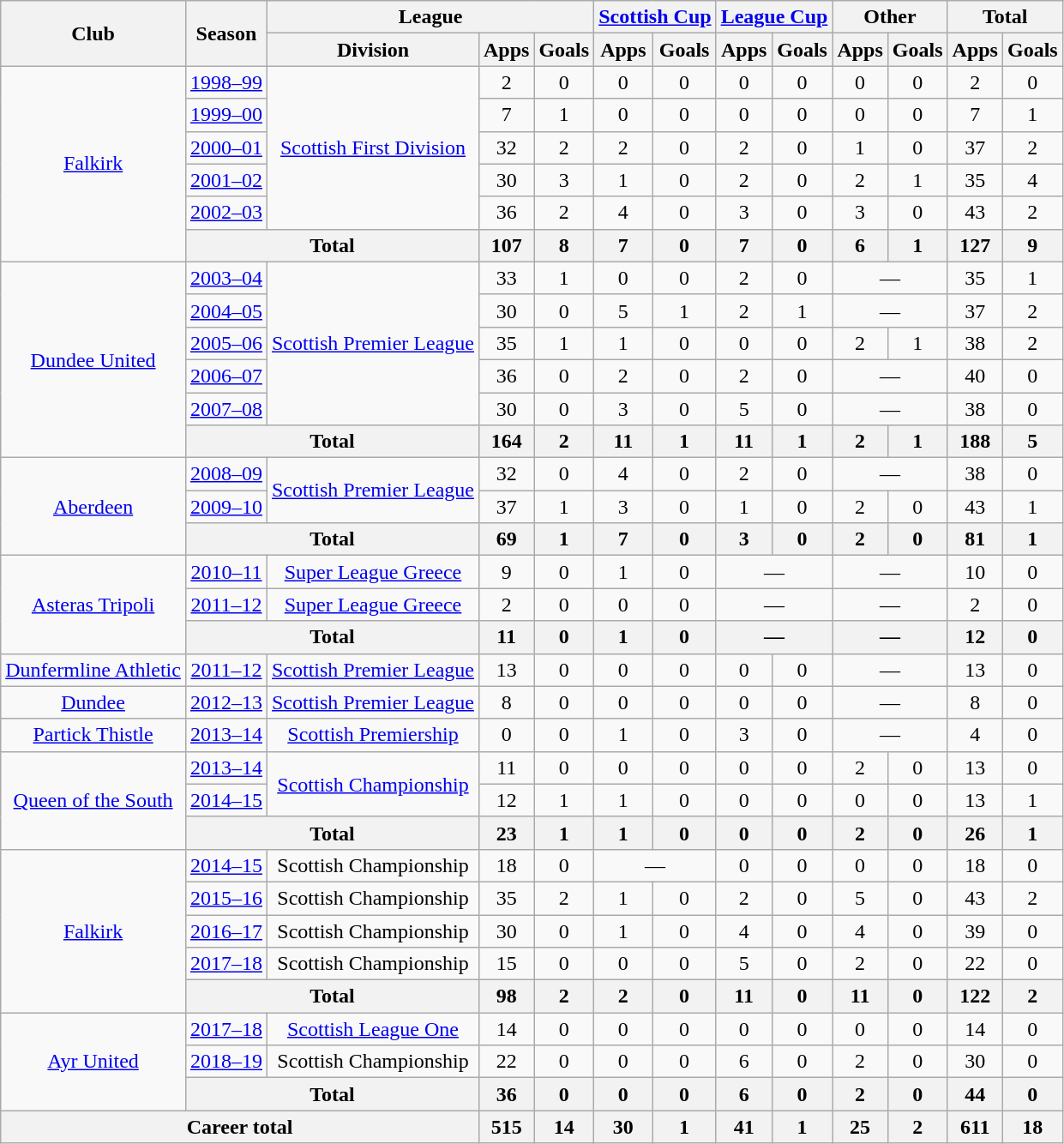<table class="wikitable" style="text-align:center">
<tr>
<th rowspan="2">Club</th>
<th rowspan="2">Season</th>
<th colspan="3">League</th>
<th colspan="2"><a href='#'>Scottish Cup</a></th>
<th colspan="2"><a href='#'>League Cup</a></th>
<th colspan="2">Other</th>
<th colspan="2">Total</th>
</tr>
<tr>
<th>Division</th>
<th>Apps</th>
<th>Goals</th>
<th>Apps</th>
<th>Goals</th>
<th>Apps</th>
<th>Goals</th>
<th>Apps</th>
<th>Goals</th>
<th>Apps</th>
<th>Goals</th>
</tr>
<tr>
<td rowspan="6"><a href='#'>Falkirk</a></td>
<td><a href='#'>1998–99</a></td>
<td rowspan="5"><a href='#'>Scottish First Division</a></td>
<td>2</td>
<td>0</td>
<td>0</td>
<td>0</td>
<td>0</td>
<td>0</td>
<td>0</td>
<td>0</td>
<td>2</td>
<td>0</td>
</tr>
<tr>
<td><a href='#'>1999–00</a></td>
<td>7</td>
<td>1</td>
<td>0</td>
<td>0</td>
<td>0</td>
<td>0</td>
<td>0</td>
<td>0</td>
<td>7</td>
<td>1</td>
</tr>
<tr>
<td><a href='#'>2000–01</a></td>
<td>32</td>
<td>2</td>
<td>2</td>
<td>0</td>
<td>2</td>
<td>0</td>
<td>1</td>
<td>0</td>
<td>37</td>
<td>2</td>
</tr>
<tr>
<td><a href='#'>2001–02</a></td>
<td>30</td>
<td>3</td>
<td>1</td>
<td>0</td>
<td>2</td>
<td>0</td>
<td>2</td>
<td>1</td>
<td>35</td>
<td>4</td>
</tr>
<tr>
<td><a href='#'>2002–03</a></td>
<td>36</td>
<td>2</td>
<td>4</td>
<td>0</td>
<td>3</td>
<td>0</td>
<td>3</td>
<td>0</td>
<td>43</td>
<td>2</td>
</tr>
<tr>
<th colspan="2">Total</th>
<th>107</th>
<th>8</th>
<th>7</th>
<th>0</th>
<th>7</th>
<th>0</th>
<th>6</th>
<th>1</th>
<th>127</th>
<th>9</th>
</tr>
<tr>
<td rowspan="6"><a href='#'>Dundee United</a></td>
<td><a href='#'>2003–04</a></td>
<td rowspan="5"><a href='#'>Scottish Premier League</a></td>
<td>33</td>
<td>1</td>
<td>0</td>
<td>0</td>
<td>2</td>
<td>0</td>
<td colspan="2">—</td>
<td>35</td>
<td>1</td>
</tr>
<tr>
<td><a href='#'>2004–05</a></td>
<td>30</td>
<td>0</td>
<td>5</td>
<td>1</td>
<td>2</td>
<td>1</td>
<td colspan="2">—</td>
<td>37</td>
<td>2</td>
</tr>
<tr>
<td><a href='#'>2005–06</a></td>
<td>35</td>
<td>1</td>
<td>1</td>
<td>0</td>
<td>0</td>
<td>0</td>
<td>2</td>
<td>1</td>
<td>38</td>
<td>2</td>
</tr>
<tr>
<td><a href='#'>2006–07</a></td>
<td>36</td>
<td>0</td>
<td>2</td>
<td>0</td>
<td>2</td>
<td>0</td>
<td colspan="2">—</td>
<td>40</td>
<td>0</td>
</tr>
<tr>
<td><a href='#'>2007–08</a></td>
<td>30</td>
<td>0</td>
<td>3</td>
<td>0</td>
<td>5</td>
<td>0</td>
<td colspan="2">—</td>
<td>38</td>
<td>0</td>
</tr>
<tr>
<th colspan="2">Total</th>
<th>164</th>
<th>2</th>
<th>11</th>
<th>1</th>
<th>11</th>
<th>1</th>
<th>2</th>
<th>1</th>
<th>188</th>
<th>5</th>
</tr>
<tr>
<td rowspan="3"><a href='#'>Aberdeen</a></td>
<td><a href='#'>2008–09</a></td>
<td rowspan="2"><a href='#'>Scottish Premier League</a></td>
<td>32</td>
<td>0</td>
<td>4</td>
<td>0</td>
<td>2</td>
<td>0</td>
<td colspan="2">—</td>
<td>38</td>
<td>0</td>
</tr>
<tr>
<td><a href='#'>2009–10</a></td>
<td>37</td>
<td>1</td>
<td>3</td>
<td>0</td>
<td>1</td>
<td>0</td>
<td>2</td>
<td>0</td>
<td>43</td>
<td>1</td>
</tr>
<tr>
<th colspan="2">Total</th>
<th>69</th>
<th>1</th>
<th>7</th>
<th>0</th>
<th>3</th>
<th>0</th>
<th>2</th>
<th>0</th>
<th>81</th>
<th>1</th>
</tr>
<tr>
<td rowspan="3"><a href='#'>Asteras Tripoli</a></td>
<td><a href='#'>2010–11</a></td>
<td><a href='#'>Super League Greece</a></td>
<td>9</td>
<td>0</td>
<td>1</td>
<td>0</td>
<td colspan="2">—</td>
<td colspan="2">—</td>
<td>10</td>
<td>0</td>
</tr>
<tr>
<td><a href='#'>2011–12</a></td>
<td><a href='#'>Super League Greece</a></td>
<td>2</td>
<td>0</td>
<td>0</td>
<td>0</td>
<td colspan="2">—</td>
<td colspan="2">—</td>
<td>2</td>
<td>0</td>
</tr>
<tr>
<th colspan="2">Total</th>
<th>11</th>
<th>0</th>
<th>1</th>
<th>0</th>
<th colspan="2">—</th>
<th colspan="2">—</th>
<th>12</th>
<th>0</th>
</tr>
<tr>
<td><a href='#'>Dunfermline Athletic</a></td>
<td><a href='#'>2011–12</a></td>
<td><a href='#'>Scottish Premier League</a></td>
<td>13</td>
<td>0</td>
<td>0</td>
<td>0</td>
<td>0</td>
<td>0</td>
<td colspan="2">—</td>
<td>13</td>
<td>0</td>
</tr>
<tr>
<td><a href='#'>Dundee</a></td>
<td><a href='#'>2012–13</a></td>
<td><a href='#'>Scottish Premier League</a></td>
<td>8</td>
<td>0</td>
<td>0</td>
<td>0</td>
<td>0</td>
<td>0</td>
<td colspan="2">—</td>
<td>8</td>
<td>0</td>
</tr>
<tr>
<td><a href='#'>Partick Thistle</a></td>
<td><a href='#'>2013–14</a></td>
<td><a href='#'>Scottish Premiership</a></td>
<td>0</td>
<td>0</td>
<td>1</td>
<td>0</td>
<td>3</td>
<td>0</td>
<td colspan="2">—</td>
<td>4</td>
<td>0</td>
</tr>
<tr>
<td rowspan="3"><a href='#'>Queen of the South</a></td>
<td><a href='#'>2013–14</a></td>
<td rowspan="2"><a href='#'>Scottish Championship</a></td>
<td>11</td>
<td>0</td>
<td>0</td>
<td>0</td>
<td>0</td>
<td>0</td>
<td>2</td>
<td>0</td>
<td>13</td>
<td>0</td>
</tr>
<tr>
<td><a href='#'>2014–15</a></td>
<td>12</td>
<td>1</td>
<td>1</td>
<td>0</td>
<td>0</td>
<td>0</td>
<td>0</td>
<td>0</td>
<td>13</td>
<td>1</td>
</tr>
<tr>
<th colspan="2">Total</th>
<th>23</th>
<th>1</th>
<th>1</th>
<th>0</th>
<th>0</th>
<th>0</th>
<th>2</th>
<th>0</th>
<th>26</th>
<th>1</th>
</tr>
<tr>
<td rowspan="5"><a href='#'>Falkirk</a></td>
<td><a href='#'>2014–15</a></td>
<td>Scottish Championship</td>
<td>18</td>
<td>0</td>
<td colspan="2">—</td>
<td>0</td>
<td>0</td>
<td>0</td>
<td>0</td>
<td>18</td>
<td>0</td>
</tr>
<tr>
<td><a href='#'>2015–16</a></td>
<td>Scottish Championship</td>
<td>35</td>
<td>2</td>
<td>1</td>
<td>0</td>
<td>2</td>
<td>0</td>
<td>5</td>
<td>0</td>
<td>43</td>
<td>2</td>
</tr>
<tr>
<td><a href='#'>2016–17</a></td>
<td>Scottish Championship</td>
<td>30</td>
<td>0</td>
<td>1</td>
<td>0</td>
<td>4</td>
<td>0</td>
<td>4</td>
<td>0</td>
<td>39</td>
<td>0</td>
</tr>
<tr>
<td><a href='#'>2017–18</a></td>
<td>Scottish Championship</td>
<td>15</td>
<td>0</td>
<td>0</td>
<td>0</td>
<td>5</td>
<td>0</td>
<td>2</td>
<td>0</td>
<td>22</td>
<td>0</td>
</tr>
<tr>
<th colspan="2">Total</th>
<th>98</th>
<th>2</th>
<th>2</th>
<th>0</th>
<th>11</th>
<th>0</th>
<th>11</th>
<th>0</th>
<th>122</th>
<th>2</th>
</tr>
<tr>
<td rowspan="3"><a href='#'>Ayr United</a></td>
<td><a href='#'>2017–18</a></td>
<td><a href='#'>Scottish League One</a></td>
<td>14</td>
<td>0</td>
<td>0</td>
<td>0</td>
<td>0</td>
<td>0</td>
<td>0</td>
<td>0</td>
<td>14</td>
<td>0</td>
</tr>
<tr>
<td><a href='#'>2018–19</a></td>
<td>Scottish Championship</td>
<td>22</td>
<td>0</td>
<td>0</td>
<td>0</td>
<td>6</td>
<td>0</td>
<td>2</td>
<td>0</td>
<td>30</td>
<td>0</td>
</tr>
<tr>
<th colspan="2">Total</th>
<th>36</th>
<th>0</th>
<th>0</th>
<th>0</th>
<th>6</th>
<th>0</th>
<th>2</th>
<th>0</th>
<th>44</th>
<th>0</th>
</tr>
<tr>
<th colspan="3">Career total</th>
<th>515</th>
<th>14</th>
<th>30</th>
<th>1</th>
<th>41</th>
<th>1</th>
<th>25</th>
<th>2</th>
<th>611</th>
<th>18</th>
</tr>
</table>
